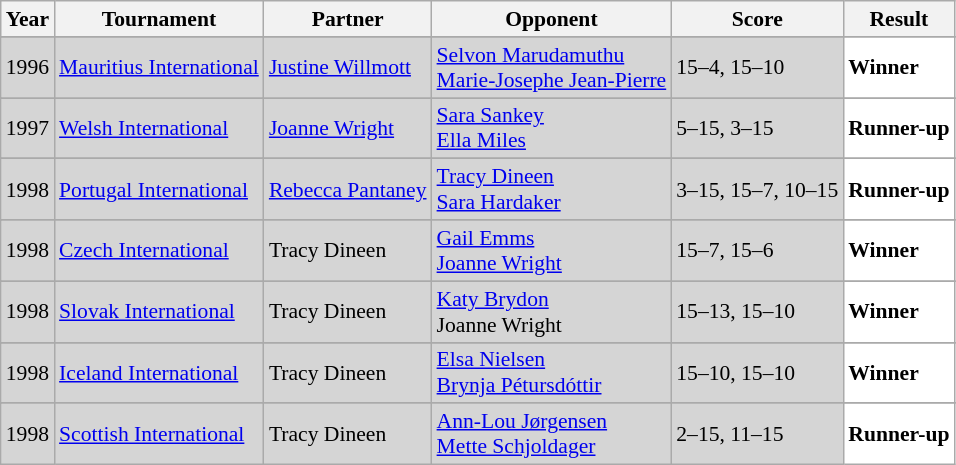<table class="sortable wikitable" style="font-size: 90%;">
<tr>
<th>Year</th>
<th>Tournament</th>
<th>Partner</th>
<th>Opponent</th>
<th>Score</th>
<th>Result</th>
</tr>
<tr>
</tr>
<tr style="background:#D5D5D5">
<td align="center">1996</td>
<td align="left"><a href='#'>Mauritius International</a></td>
<td align="left"> <a href='#'>Justine Willmott</a></td>
<td align="left"> <a href='#'>Selvon Marudamuthu</a> <br>  <a href='#'>Marie-Josephe Jean-Pierre</a></td>
<td align="left">15–4, 15–10</td>
<td style="text-align:left; background:white"> <strong>Winner</strong></td>
</tr>
<tr>
</tr>
<tr style="background:#D5D5D5">
<td align="center">1997</td>
<td align="left"><a href='#'>Welsh International</a></td>
<td align="left"> <a href='#'>Joanne Wright</a></td>
<td align="left"> <a href='#'>Sara Sankey</a> <br>  <a href='#'>Ella Miles</a></td>
<td align="left">5–15, 3–15</td>
<td style="text-align:left; background:white"> <strong>Runner-up</strong></td>
</tr>
<tr>
</tr>
<tr style="background:#D5D5D5">
<td align="center">1998</td>
<td align="left"><a href='#'>Portugal International</a></td>
<td align="left"> <a href='#'>Rebecca Pantaney</a></td>
<td align="left"> <a href='#'>Tracy Dineen</a> <br>  <a href='#'>Sara Hardaker</a></td>
<td align="left">3–15, 15–7, 10–15</td>
<td style="text-align:left; background:white"> <strong>Runner-up</strong></td>
</tr>
<tr>
</tr>
<tr style="background:#D5D5D5">
<td align="center">1998</td>
<td align="left"><a href='#'>Czech International</a></td>
<td align="left"> Tracy Dineen</td>
<td align="left"> <a href='#'>Gail Emms</a> <br>  <a href='#'>Joanne Wright</a></td>
<td align="left">15–7, 15–6</td>
<td style="text-align:left; background:white"> <strong>Winner</strong></td>
</tr>
<tr>
</tr>
<tr style="background:#D5D5D5">
<td align="center">1998</td>
<td align="left"><a href='#'>Slovak International</a></td>
<td align="left"> Tracy Dineen</td>
<td align="left"> <a href='#'>Katy Brydon</a> <br>  Joanne Wright</td>
<td align="left">15–13, 15–10</td>
<td style="text-align:left; background:white"> <strong>Winner</strong></td>
</tr>
<tr>
</tr>
<tr style="background:#D5D5D5">
<td align="center">1998</td>
<td align="left"><a href='#'>Iceland International</a></td>
<td align="left"> Tracy Dineen</td>
<td align="left"> <a href='#'>Elsa Nielsen</a> <br>  <a href='#'>Brynja Pétursdóttir</a></td>
<td align="left">15–10, 15–10</td>
<td style="text-align:left; background:white"> <strong>Winner</strong></td>
</tr>
<tr>
</tr>
<tr style="background:#D5D5D5">
<td align="center">1998</td>
<td align="left"><a href='#'>Scottish International</a></td>
<td align="left"> Tracy Dineen</td>
<td align="left"> <a href='#'>Ann-Lou Jørgensen</a> <br>  <a href='#'>Mette Schjoldager</a></td>
<td align="left">2–15, 11–15</td>
<td style="text-align:left; background:white"> <strong>Runner-up</strong></td>
</tr>
</table>
